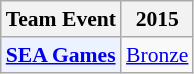<table class="wikitable" style="font-size: 90%; text-align:center">
<tr>
<th>Team Event</th>
<th>2015</th>
</tr>
<tr>
<td bgcolor="#ECF2FF"; align="left"><strong><a href='#'>SEA Games</a></strong></td>
<td> <a href='#'>Bronze</a></td>
</tr>
</table>
